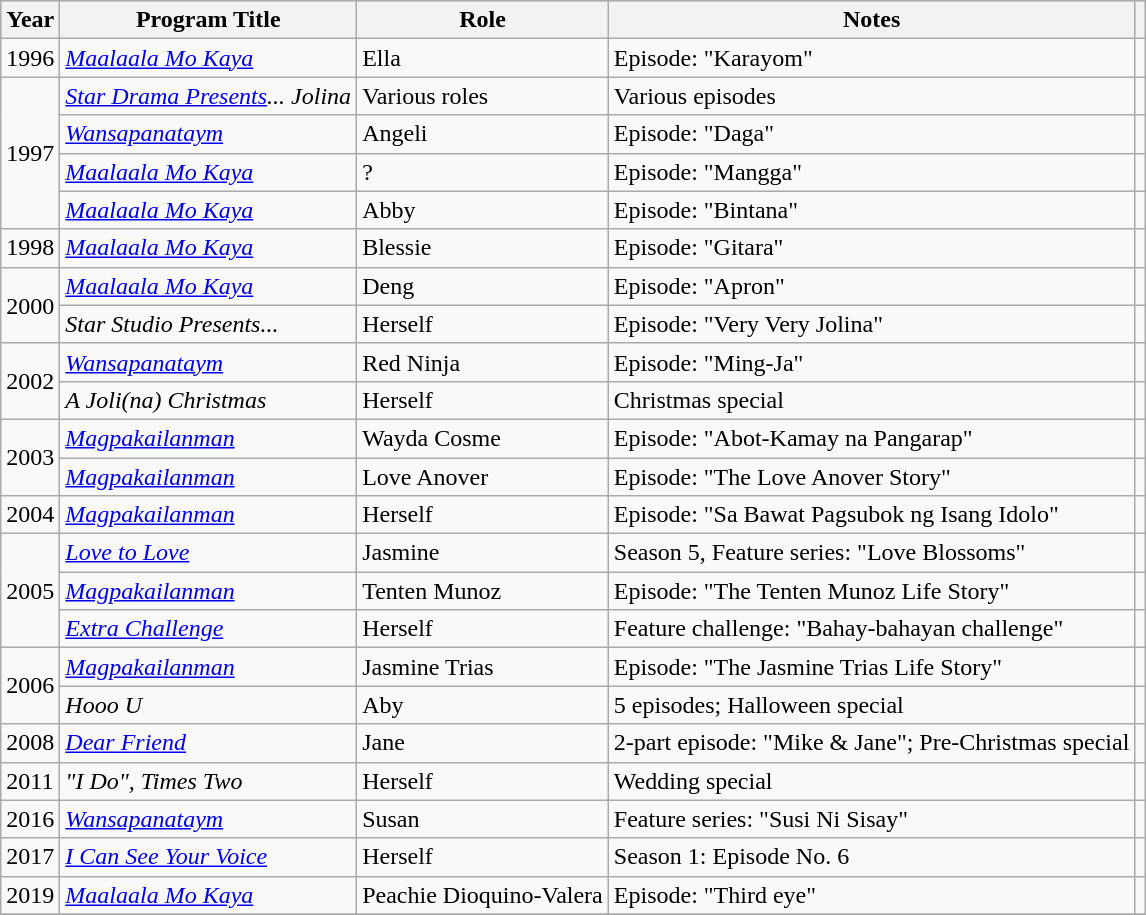<table class="wikitable sortable plainrowheaders">
<tr style="background:#ccc; text-align:center;">
<th scope="col">Year</th>
<th scope="col">Program Title</th>
<th scope="col" class="unsortable">Role</th>
<th scope="col" class="unsortable">Notes</th>
<th scope="col" class="unsortable"></th>
</tr>
<tr>
<td>1996</td>
<td><em><a href='#'>Maalaala Mo Kaya</a></em></td>
<td>Ella</td>
<td>Episode: "Karayom"</td>
<td></td>
</tr>
<tr>
<td rowspan="4">1997</td>
<td><em><a href='#'>Star Drama Presents</a>... Jolina</em></td>
<td>Various roles</td>
<td>Various episodes</td>
<td></td>
</tr>
<tr>
<td><em><a href='#'>Wansapanataym</a></em></td>
<td>Angeli</td>
<td>Episode: "Daga"</td>
<td></td>
</tr>
<tr>
<td><em><a href='#'>Maalaala Mo Kaya</a></em></td>
<td>?</td>
<td>Episode: "Mangga"</td>
<td></td>
</tr>
<tr>
<td><em><a href='#'>Maalaala Mo Kaya</a></em></td>
<td>Abby</td>
<td>Episode: "Bintana"</td>
<td></td>
</tr>
<tr>
<td>1998</td>
<td><em><a href='#'>Maalaala Mo Kaya</a></em></td>
<td>Blessie</td>
<td>Episode: "Gitara"</td>
<td></td>
</tr>
<tr>
<td rowspan="2">2000</td>
<td><em><a href='#'>Maalaala Mo Kaya</a></em></td>
<td>Deng</td>
<td>Episode: "Apron"</td>
<td></td>
</tr>
<tr>
<td><em>Star Studio Presents...</em></td>
<td>Herself</td>
<td>Episode: "Very Very Jolina"</td>
<td></td>
</tr>
<tr>
<td rowspan="2">2002</td>
<td><em><a href='#'>Wansapanataym</a></em></td>
<td>Red Ninja</td>
<td>Episode: "Ming-Ja"</td>
<td></td>
</tr>
<tr>
<td><em>A Joli(na) Christmas</em></td>
<td>Herself</td>
<td>Christmas special</td>
<td></td>
</tr>
<tr>
<td rowspan="2">2003</td>
<td><em><a href='#'>Magpakailanman</a></em></td>
<td>Wayda Cosme</td>
<td>Episode: "Abot-Kamay na Pangarap"</td>
<td></td>
</tr>
<tr>
<td><em><a href='#'>Magpakailanman</a></em></td>
<td>Love Anover</td>
<td>Episode: "The Love Anover Story"</td>
<td></td>
</tr>
<tr>
<td>2004</td>
<td><em><a href='#'>Magpakailanman</a></em></td>
<td>Herself</td>
<td>Episode: "Sa Bawat Pagsubok ng Isang Idolo"</td>
<td></td>
</tr>
<tr>
<td rowspan="3">2005</td>
<td><em><a href='#'>Love to Love</a></em></td>
<td>Jasmine</td>
<td>Season 5, Feature series: "Love Blossoms"</td>
<td></td>
</tr>
<tr>
<td><em><a href='#'>Magpakailanman</a></em></td>
<td>Tenten Munoz</td>
<td>Episode: "The Tenten Munoz Life Story"</td>
<td></td>
</tr>
<tr>
<td><em><a href='#'>Extra Challenge</a></em></td>
<td>Herself</td>
<td>Feature challenge: "Bahay-bahayan challenge"</td>
<td></td>
</tr>
<tr>
<td rowspan="2">2006</td>
<td><em><a href='#'>Magpakailanman</a></em></td>
<td>Jasmine Trias</td>
<td>Episode: "The Jasmine Trias Life Story"</td>
<td></td>
</tr>
<tr>
<td><em>Hooo U</em></td>
<td>Aby</td>
<td>5 episodes; Halloween special</td>
<td></td>
</tr>
<tr>
<td>2008</td>
<td><em><a href='#'>Dear Friend</a></em></td>
<td>Jane</td>
<td>2-part episode: "Mike & Jane"; Pre-Christmas special</td>
<td></td>
</tr>
<tr>
<td>2011</td>
<td><em>"I Do", Times Two</em></td>
<td>Herself</td>
<td>Wedding special</td>
<td></td>
</tr>
<tr>
<td>2016</td>
<td><em><a href='#'>Wansapanataym</a></em></td>
<td>Susan</td>
<td>Feature series: "Susi Ni Sisay"</td>
<td></td>
</tr>
<tr>
<td>2017</td>
<td><em><a href='#'>I Can See Your Voice</a></em></td>
<td>Herself</td>
<td>Season 1: Episode No. 6</td>
<td></td>
</tr>
<tr>
<td>2019</td>
<td><em><a href='#'>Maalaala Mo Kaya</a></em></td>
<td>Peachie Dioquino-Valera</td>
<td>Episode: "Third eye"</td>
<td></td>
</tr>
<tr>
</tr>
</table>
